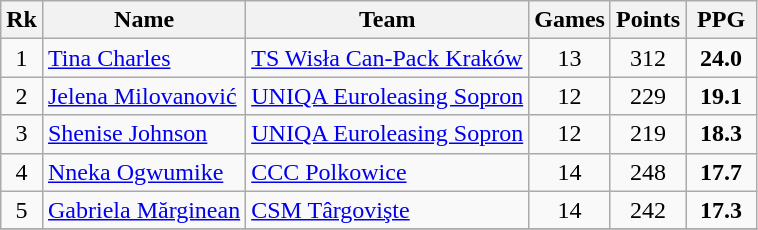<table class="wikitable" style="text-align: center;">
<tr>
<th>Rk</th>
<th>Name</th>
<th>Team</th>
<th>Games</th>
<th>Points</th>
<th width=40>PPG</th>
</tr>
<tr>
<td>1</td>
<td align="left"> <a href='#'>Tina Charles</a></td>
<td align="left"> <a href='#'>TS Wisła Can-Pack Kraków</a></td>
<td>13</td>
<td>312</td>
<td><strong>24.0</strong></td>
</tr>
<tr>
<td>2</td>
<td align="left"> <a href='#'>Jelena Milovanović</a></td>
<td align="left"> <a href='#'>UNIQA Euroleasing Sopron</a></td>
<td>12</td>
<td>229</td>
<td><strong>19.1</strong></td>
</tr>
<tr>
<td>3</td>
<td align="left"> <a href='#'>Shenise Johnson</a></td>
<td align="left"> <a href='#'>UNIQA Euroleasing Sopron</a></td>
<td>12</td>
<td>219</td>
<td><strong>18.3</strong></td>
</tr>
<tr>
<td>4</td>
<td align="left"> <a href='#'>Nneka Ogwumike</a></td>
<td align="left"> <a href='#'>CCC Polkowice</a></td>
<td>14</td>
<td>248</td>
<td><strong>17.7</strong></td>
</tr>
<tr>
<td>5</td>
<td align="left"> <a href='#'>Gabriela Mărginean</a></td>
<td align="left"> <a href='#'>CSM Târgovişte</a></td>
<td>14</td>
<td>242</td>
<td><strong>17.3</strong></td>
</tr>
<tr>
</tr>
</table>
